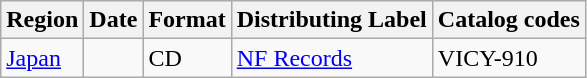<table class="wikitable">
<tr>
<th>Region</th>
<th>Date</th>
<th>Format</th>
<th>Distributing Label</th>
<th>Catalog codes</th>
</tr>
<tr>
<td><a href='#'>Japan</a></td>
<td></td>
<td>CD</td>
<td><a href='#'>NF Records</a></td>
<td>VICY-910</td>
</tr>
</table>
